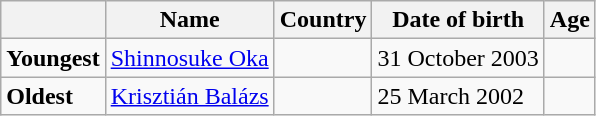<table class="wikitable">
<tr>
<th></th>
<th><strong>Name</strong></th>
<th><strong>Country</strong></th>
<th><strong>Date of birth</strong></th>
<th><strong>Age</strong></th>
</tr>
<tr>
<td><strong>Youngest</strong></td>
<td><a href='#'>Shinnosuke Oka</a></td>
<td></td>
<td>31 October 2003</td>
<td></td>
</tr>
<tr>
<td><strong>Oldest</strong></td>
<td><a href='#'>Krisztián Balázs</a></td>
<td></td>
<td>25 March 2002</td>
<td></td>
</tr>
</table>
